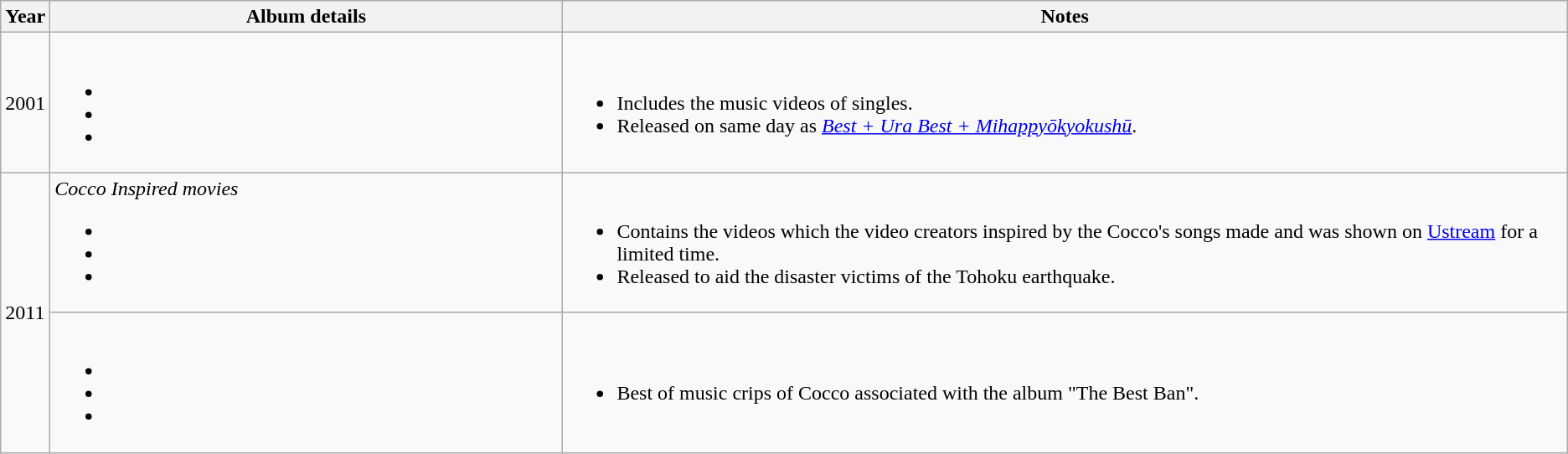<table class="wikitable">
<tr>
<th>Year</th>
<th style="width:400px;">Album details</th>
<th>Notes</th>
</tr>
<tr>
<td>2001</td>
<td align=left><br><ul><li></li><li></li><li></li></ul></td>
<td><br><ul><li>Includes the music videos of singles.</li><li>Released on same day as <em><a href='#'>Best + Ura Best + Mihappyōkyokushū</a></em>.</li></ul></td>
</tr>
<tr>
<td rowspan="2">2011</td>
<td align=left><em>Cocco Inspired movies</em><br><ul><li></li><li></li><li></li></ul></td>
<td><br><ul><li>Contains the videos which the video creators inspired by the Cocco's songs made and was shown on <a href='#'>Ustream</a> for a limited time.</li><li>Released to aid the disaster victims of the Tohoku earthquake.</li></ul></td>
</tr>
<tr>
<td align=left><br><ul><li></li><li></li><li></li></ul></td>
<td><br><ul><li>Best of music crips of Cocco associated with the album "The Best Ban".</li></ul></td>
</tr>
</table>
